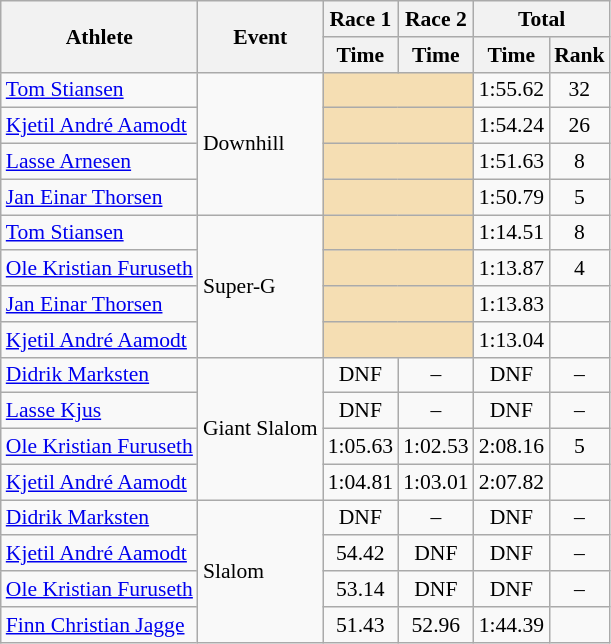<table class="wikitable" style="font-size:90%">
<tr>
<th rowspan="2">Athlete</th>
<th rowspan="2">Event</th>
<th>Race 1</th>
<th>Race 2</th>
<th colspan="2">Total</th>
</tr>
<tr>
<th>Time</th>
<th>Time</th>
<th>Time</th>
<th>Rank</th>
</tr>
<tr>
<td><a href='#'>Tom Stiansen</a></td>
<td rowspan="4">Downhill</td>
<td colspan="2" bgcolor="wheat"></td>
<td align="center">1:55.62</td>
<td align="center">32</td>
</tr>
<tr>
<td><a href='#'>Kjetil André Aamodt</a></td>
<td colspan="2" bgcolor="wheat"></td>
<td align="center">1:54.24</td>
<td align="center">26</td>
</tr>
<tr>
<td><a href='#'>Lasse Arnesen</a></td>
<td colspan="2" bgcolor="wheat"></td>
<td align="center">1:51.63</td>
<td align="center">8</td>
</tr>
<tr>
<td><a href='#'>Jan Einar Thorsen</a></td>
<td colspan="2" bgcolor="wheat"></td>
<td align="center">1:50.79</td>
<td align="center">5</td>
</tr>
<tr>
<td><a href='#'>Tom Stiansen</a></td>
<td rowspan="4">Super-G</td>
<td colspan="2" bgcolor="wheat"></td>
<td align="center">1:14.51</td>
<td align="center">8</td>
</tr>
<tr>
<td><a href='#'>Ole Kristian Furuseth</a></td>
<td colspan="2" bgcolor="wheat"></td>
<td align="center">1:13.87</td>
<td align="center">4</td>
</tr>
<tr>
<td><a href='#'>Jan Einar Thorsen</a></td>
<td colspan="2" bgcolor="wheat"></td>
<td align="center">1:13.83</td>
<td align="center"></td>
</tr>
<tr>
<td><a href='#'>Kjetil André Aamodt</a></td>
<td colspan="2" bgcolor="wheat"></td>
<td align="center">1:13.04</td>
<td align="center"></td>
</tr>
<tr>
<td><a href='#'>Didrik Marksten</a></td>
<td rowspan="4">Giant Slalom</td>
<td align="center">DNF</td>
<td align="center">–</td>
<td align="center">DNF</td>
<td align="center">–</td>
</tr>
<tr>
<td><a href='#'>Lasse Kjus</a></td>
<td align="center">DNF</td>
<td align="center">–</td>
<td align="center">DNF</td>
<td align="center">–</td>
</tr>
<tr>
<td><a href='#'>Ole Kristian Furuseth</a></td>
<td align="center">1:05.63</td>
<td align="center">1:02.53</td>
<td align="center">2:08.16</td>
<td align="center">5</td>
</tr>
<tr>
<td><a href='#'>Kjetil André Aamodt</a></td>
<td align="center">1:04.81</td>
<td align="center">1:03.01</td>
<td align="center">2:07.82</td>
<td align="center"></td>
</tr>
<tr>
<td><a href='#'>Didrik Marksten</a></td>
<td rowspan="4">Slalom</td>
<td align="center">DNF</td>
<td align="center">–</td>
<td align="center">DNF</td>
<td align="center">–</td>
</tr>
<tr>
<td><a href='#'>Kjetil André Aamodt</a></td>
<td align="center">54.42</td>
<td align="center">DNF</td>
<td align="center">DNF</td>
<td align="center">–</td>
</tr>
<tr>
<td><a href='#'>Ole Kristian Furuseth</a></td>
<td align="center">53.14</td>
<td align="center">DNF</td>
<td align="center">DNF</td>
<td align="center">–</td>
</tr>
<tr>
<td><a href='#'>Finn Christian Jagge</a></td>
<td align="center">51.43</td>
<td align="center">52.96</td>
<td align="center">1:44.39</td>
<td align="center"></td>
</tr>
</table>
